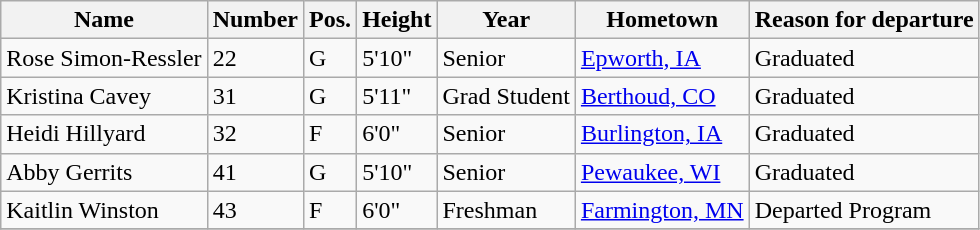<table class="wikitable sortable" border="1">
<tr>
<th>Name</th>
<th>Number</th>
<th>Pos.</th>
<th>Height</th>
<th>Year</th>
<th>Hometown</th>
<th class="unsortable">Reason for departure</th>
</tr>
<tr>
<td>Rose Simon-Ressler</td>
<td>22</td>
<td>G</td>
<td>5'10"</td>
<td>Senior</td>
<td><a href='#'>Epworth, IA</a></td>
<td>Graduated</td>
</tr>
<tr>
<td>Kristina Cavey</td>
<td>31</td>
<td>G</td>
<td>5'11"</td>
<td>Grad Student</td>
<td><a href='#'>Berthoud, CO</a></td>
<td>Graduated</td>
</tr>
<tr>
<td>Heidi Hillyard</td>
<td>32</td>
<td>F</td>
<td>6'0"</td>
<td>Senior</td>
<td><a href='#'>Burlington, IA</a></td>
<td>Graduated</td>
</tr>
<tr>
<td>Abby Gerrits</td>
<td>41</td>
<td>G</td>
<td>5'10"</td>
<td>Senior</td>
<td><a href='#'>Pewaukee, WI</a></td>
<td>Graduated</td>
</tr>
<tr>
<td>Kaitlin Winston</td>
<td>43</td>
<td>F</td>
<td>6'0"</td>
<td>Freshman</td>
<td><a href='#'>Farmington, MN</a></td>
<td>Departed Program</td>
</tr>
<tr>
</tr>
</table>
